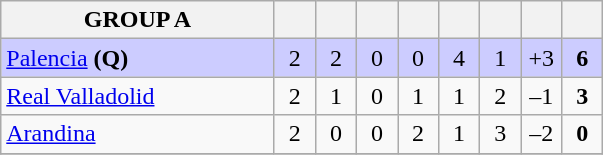<table class="wikitable" style="text-align: center;">
<tr>
<th width="175">GROUP A</th>
<th width="20"></th>
<th width="20"></th>
<th width="20"></th>
<th width="20"></th>
<th width="20"></th>
<th width="20"></th>
<th width="20"></th>
<th width="20"></th>
</tr>
<tr bgcolor=#ccccff>
<td align=left> <a href='#'>Palencia</a> <strong>(Q)</strong></td>
<td>2</td>
<td>2</td>
<td>0</td>
<td>0</td>
<td>4</td>
<td>1</td>
<td>+3</td>
<td><strong>6</strong></td>
</tr>
<tr>
<td align=left> <a href='#'>Real Valladolid</a></td>
<td>2</td>
<td>1</td>
<td>0</td>
<td>1</td>
<td>1</td>
<td>2</td>
<td>–1</td>
<td><strong>3</strong></td>
</tr>
<tr>
<td align=left> <a href='#'>Arandina</a></td>
<td>2</td>
<td>0</td>
<td>0</td>
<td>2</td>
<td>1</td>
<td>3</td>
<td>–2</td>
<td><strong>0</strong></td>
</tr>
<tr>
</tr>
</table>
